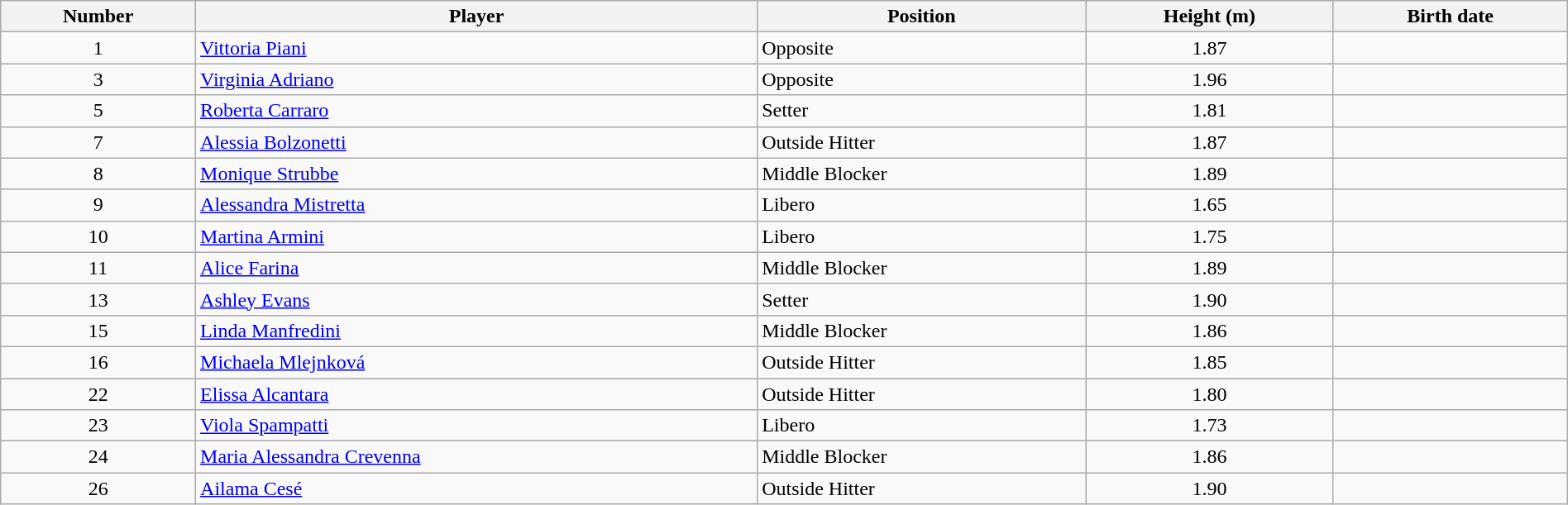<table class="wikitable" style="width:100%;">
<tr>
<th>Number</th>
<th>Player</th>
<th>Position</th>
<th>Height (m)</th>
<th>Birth date</th>
</tr>
<tr>
<td align=center>1</td>
<td> <a href='#'>Vittoria Piani</a></td>
<td>Opposite</td>
<td align=center>1.87</td>
<td></td>
</tr>
<tr>
<td align=center>3</td>
<td> <a href='#'>Virginia Adriano</a></td>
<td>Opposite</td>
<td align=center>1.96</td>
<td></td>
</tr>
<tr>
<td align=center>5</td>
<td> <a href='#'>Roberta Carraro</a></td>
<td>Setter</td>
<td align=center>1.81</td>
<td></td>
</tr>
<tr>
<td align=center>7</td>
<td> <a href='#'>Alessia Bolzonetti</a></td>
<td>Outside Hitter</td>
<td align=center>1.87</td>
<td></td>
</tr>
<tr>
<td align=center>8</td>
<td> <a href='#'>Monique Strubbe</a></td>
<td>Middle Blocker</td>
<td align=center>1.89</td>
<td></td>
</tr>
<tr>
<td align=center>9</td>
<td> <a href='#'>Alessandra Mistretta</a></td>
<td>Libero</td>
<td align=center>1.65</td>
<td></td>
</tr>
<tr>
<td align=center>10</td>
<td> <a href='#'>Martina Armini</a></td>
<td>Libero</td>
<td align=center>1.75</td>
<td></td>
</tr>
<tr>
<td align=center>11</td>
<td> <a href='#'>Alice Farina</a></td>
<td>Middle Blocker</td>
<td align=center>1.89</td>
<td></td>
</tr>
<tr>
<td align=center>13</td>
<td> <a href='#'>Ashley Evans</a></td>
<td>Setter</td>
<td align=center>1.90</td>
<td></td>
</tr>
<tr>
<td align=center>15</td>
<td> <a href='#'>Linda Manfredini</a></td>
<td>Middle Blocker</td>
<td align=center>1.86</td>
<td></td>
</tr>
<tr>
<td align=center>16</td>
<td> <a href='#'>Michaela Mlejnková</a></td>
<td>Outside Hitter</td>
<td align=center>1.85</td>
<td></td>
</tr>
<tr>
<td align=center>22</td>
<td> <a href='#'>Elissa Alcantara</a></td>
<td>Outside Hitter</td>
<td align=center>1.80</td>
<td></td>
</tr>
<tr>
<td align=center>23</td>
<td> <a href='#'>Viola Spampatti</a></td>
<td>Libero</td>
<td align=center>1.73</td>
<td></td>
</tr>
<tr>
<td align=center>24</td>
<td> <a href='#'>Maria Alessandra Crevenna</a></td>
<td>Middle Blocker</td>
<td align=center>1.86</td>
<td></td>
</tr>
<tr>
<td align=center>26</td>
<td> <a href='#'>Ailama Cesé</a></td>
<td>Outside Hitter</td>
<td align=center>1.90</td>
<td></td>
</tr>
</table>
